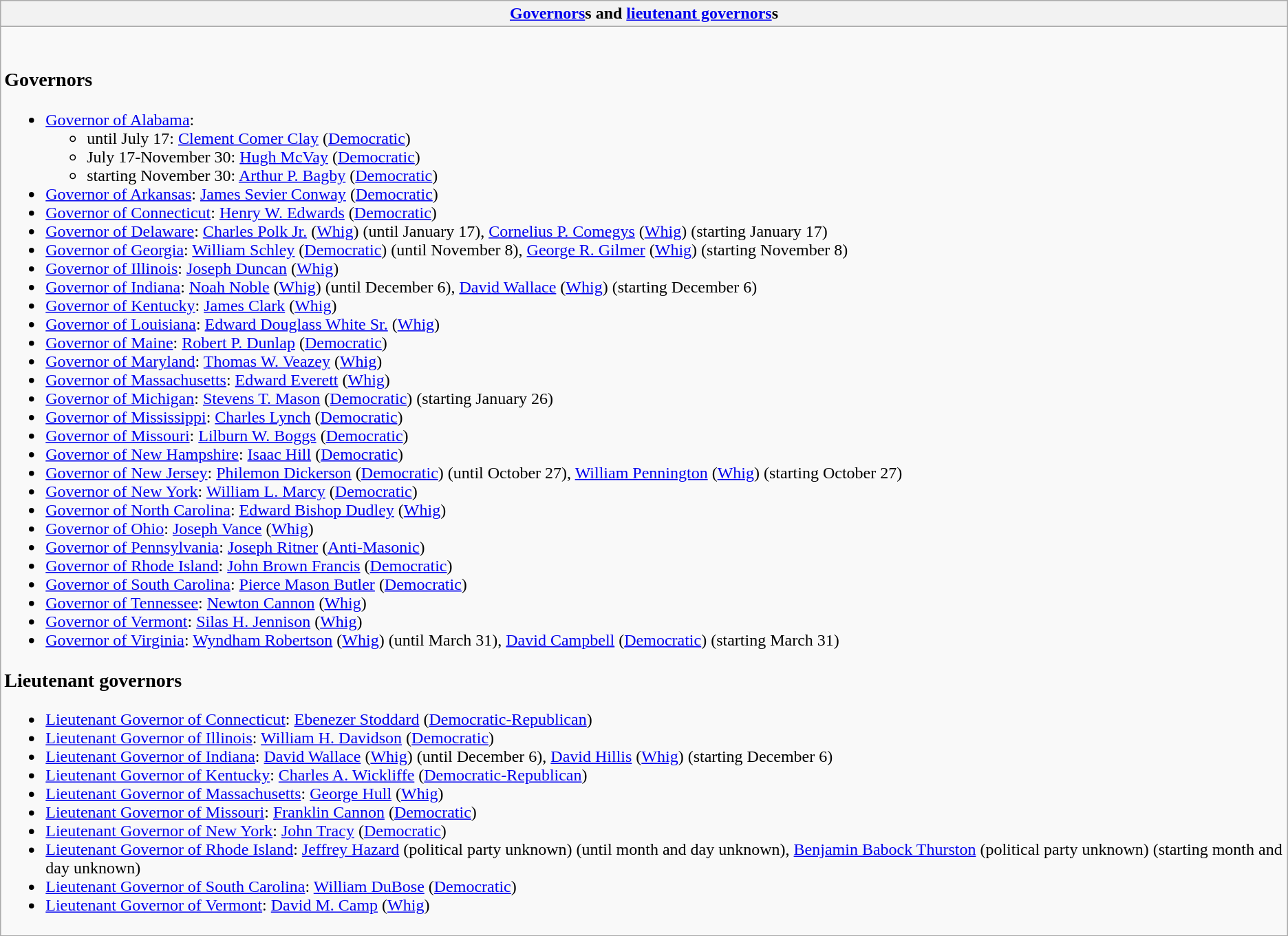<table class="wikitable collapsible collapsed">
<tr>
<th><a href='#'>Governors</a>s and <a href='#'>lieutenant governors</a>s</th>
</tr>
<tr>
<td><br><h3>Governors</h3><ul><li><a href='#'>Governor of Alabama</a>:<ul><li>until July 17: <a href='#'>Clement Comer Clay</a> (<a href='#'>Democratic</a>)</li><li>July 17-November 30: <a href='#'>Hugh McVay</a> (<a href='#'>Democratic</a>)</li><li>starting November 30: <a href='#'>Arthur P. Bagby</a> (<a href='#'>Democratic</a>)</li></ul></li><li><a href='#'>Governor of Arkansas</a>: <a href='#'>James Sevier Conway</a> (<a href='#'>Democratic</a>)</li><li><a href='#'>Governor of Connecticut</a>: <a href='#'>Henry W. Edwards</a> (<a href='#'>Democratic</a>)</li><li><a href='#'>Governor of Delaware</a>: <a href='#'>Charles Polk Jr.</a> (<a href='#'>Whig</a>) (until January 17), <a href='#'>Cornelius P. Comegys</a> (<a href='#'>Whig</a>) (starting January 17)</li><li><a href='#'>Governor of Georgia</a>: <a href='#'>William Schley</a> (<a href='#'>Democratic</a>) (until November 8), <a href='#'>George R. Gilmer</a> (<a href='#'>Whig</a>) (starting November 8)</li><li><a href='#'>Governor of Illinois</a>: <a href='#'>Joseph Duncan</a> (<a href='#'>Whig</a>)</li><li><a href='#'>Governor of Indiana</a>: <a href='#'>Noah Noble</a> (<a href='#'>Whig</a>) (until December 6), <a href='#'>David Wallace</a> (<a href='#'>Whig</a>) (starting December 6)</li><li><a href='#'>Governor of Kentucky</a>: <a href='#'>James Clark</a> (<a href='#'>Whig</a>)</li><li><a href='#'>Governor of Louisiana</a>: <a href='#'>Edward Douglass White Sr.</a> (<a href='#'>Whig</a>)</li><li><a href='#'>Governor of Maine</a>: <a href='#'>Robert P. Dunlap</a> (<a href='#'>Democratic</a>)</li><li><a href='#'>Governor of Maryland</a>: <a href='#'>Thomas W. Veazey</a> (<a href='#'>Whig</a>)</li><li><a href='#'>Governor of Massachusetts</a>: <a href='#'>Edward Everett</a> (<a href='#'>Whig</a>)</li><li><a href='#'>Governor of Michigan</a>: <a href='#'>Stevens T. Mason</a> (<a href='#'>Democratic</a>) (starting January 26)</li><li><a href='#'>Governor of Mississippi</a>: <a href='#'>Charles Lynch</a> (<a href='#'>Democratic</a>)</li><li><a href='#'>Governor of Missouri</a>: <a href='#'>Lilburn W. Boggs</a> (<a href='#'>Democratic</a>)</li><li><a href='#'>Governor of New Hampshire</a>: <a href='#'>Isaac Hill</a> (<a href='#'>Democratic</a>)</li><li><a href='#'>Governor of New Jersey</a>: <a href='#'>Philemon Dickerson</a> (<a href='#'>Democratic</a>) (until October 27), <a href='#'>William Pennington</a> (<a href='#'>Whig</a>) (starting October 27)</li><li><a href='#'>Governor of New York</a>: <a href='#'>William L. Marcy</a> (<a href='#'>Democratic</a>)</li><li><a href='#'>Governor of North Carolina</a>: <a href='#'>Edward Bishop Dudley</a> (<a href='#'>Whig</a>)</li><li><a href='#'>Governor of Ohio</a>: <a href='#'>Joseph Vance</a> (<a href='#'>Whig</a>)</li><li><a href='#'>Governor of Pennsylvania</a>: <a href='#'>Joseph Ritner</a> (<a href='#'>Anti-Masonic</a>)</li><li><a href='#'>Governor of Rhode Island</a>: <a href='#'>John Brown Francis</a> (<a href='#'>Democratic</a>)</li><li><a href='#'>Governor of South Carolina</a>: <a href='#'>Pierce Mason Butler</a> (<a href='#'>Democratic</a>)</li><li><a href='#'>Governor of Tennessee</a>: <a href='#'>Newton Cannon</a> (<a href='#'>Whig</a>)</li><li><a href='#'>Governor of Vermont</a>: <a href='#'>Silas H. Jennison</a> (<a href='#'>Whig</a>)</li><li><a href='#'>Governor of Virginia</a>: <a href='#'>Wyndham Robertson</a> (<a href='#'>Whig</a>) (until March 31), <a href='#'>David Campbell</a> (<a href='#'>Democratic</a>) (starting March 31)</li></ul><h3>Lieutenant governors</h3><ul><li><a href='#'>Lieutenant Governor of Connecticut</a>: <a href='#'>Ebenezer Stoddard</a> (<a href='#'>Democratic-Republican</a>)</li><li><a href='#'>Lieutenant Governor of Illinois</a>: <a href='#'>William H. Davidson</a> (<a href='#'>Democratic</a>)</li><li><a href='#'>Lieutenant Governor of Indiana</a>: <a href='#'>David Wallace</a> (<a href='#'>Whig</a>) (until December 6), <a href='#'>David Hillis</a> (<a href='#'>Whig</a>) (starting December 6)</li><li><a href='#'>Lieutenant Governor of Kentucky</a>: <a href='#'>Charles A. Wickliffe</a> (<a href='#'>Democratic-Republican</a>)</li><li><a href='#'>Lieutenant Governor of Massachusetts</a>: <a href='#'>George Hull</a> (<a href='#'>Whig</a>)</li><li><a href='#'>Lieutenant Governor of Missouri</a>: <a href='#'>Franklin Cannon</a> (<a href='#'>Democratic</a>)</li><li><a href='#'>Lieutenant Governor of New York</a>: <a href='#'>John Tracy</a> (<a href='#'>Democratic</a>)</li><li><a href='#'>Lieutenant Governor of Rhode Island</a>: <a href='#'>Jeffrey Hazard</a> (political party unknown) (until month and day unknown), <a href='#'>Benjamin Babock Thurston</a> (political party unknown) (starting month and day unknown)</li><li><a href='#'>Lieutenant Governor of South Carolina</a>: <a href='#'>William DuBose</a> (<a href='#'>Democratic</a>)</li><li><a href='#'>Lieutenant Governor of Vermont</a>: <a href='#'>David M. Camp</a> (<a href='#'>Whig</a>)</li></ul></td>
</tr>
</table>
